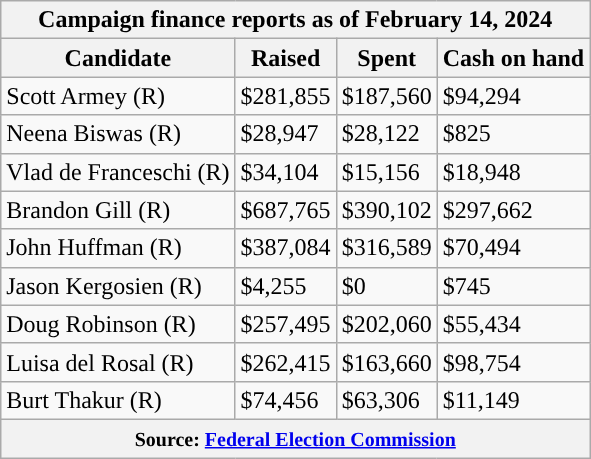<table class="wikitable sortable">
<tr>
<th colspan=4>Campaign finance reports as of February 14, 2024</th>
</tr>
<tr style="text-align:center;">
<th>Candidate</th>
<th>Raised</th>
<th>Spent</th>
<th>Cash on hand</th>
</tr>
<tr>
<td style="background-color:">Scott Armey (R)</td>
<td>$281,855</td>
<td>$187,560</td>
<td>$94,294</td>
</tr>
<tr>
<td style="background-color:">Neena Biswas (R)</td>
<td>$28,947</td>
<td>$28,122</td>
<td>$825</td>
</tr>
<tr>
<td style="background-color:">Vlad de Franceschi (R)</td>
<td>$34,104</td>
<td>$15,156</td>
<td>$18,948</td>
</tr>
<tr>
<td style="background-color:">Brandon Gill (R)</td>
<td>$687,765</td>
<td>$390,102</td>
<td>$297,662</td>
</tr>
<tr>
<td style="background-color:">John Huffman (R)</td>
<td>$387,084</td>
<td>$316,589</td>
<td>$70,494</td>
</tr>
<tr>
<td style="background-color:">Jason Kergosien (R)</td>
<td>$4,255</td>
<td>$0</td>
<td>$745</td>
</tr>
<tr>
<td style="background-color:">Doug Robinson (R)</td>
<td>$257,495</td>
<td>$202,060</td>
<td>$55,434</td>
</tr>
<tr>
<td style="background-color:">Luisa del Rosal (R)</td>
<td>$262,415</td>
<td>$163,660</td>
<td>$98,754</td>
</tr>
<tr>
<td style="background-color:">Burt Thakur (R)</td>
<td>$74,456</td>
<td>$63,306</td>
<td>$11,149</td>
</tr>
<tr>
<th colspan="4"><small>Source: <a href='#'>Federal Election Commission</a></small></th>
</tr>
</table>
